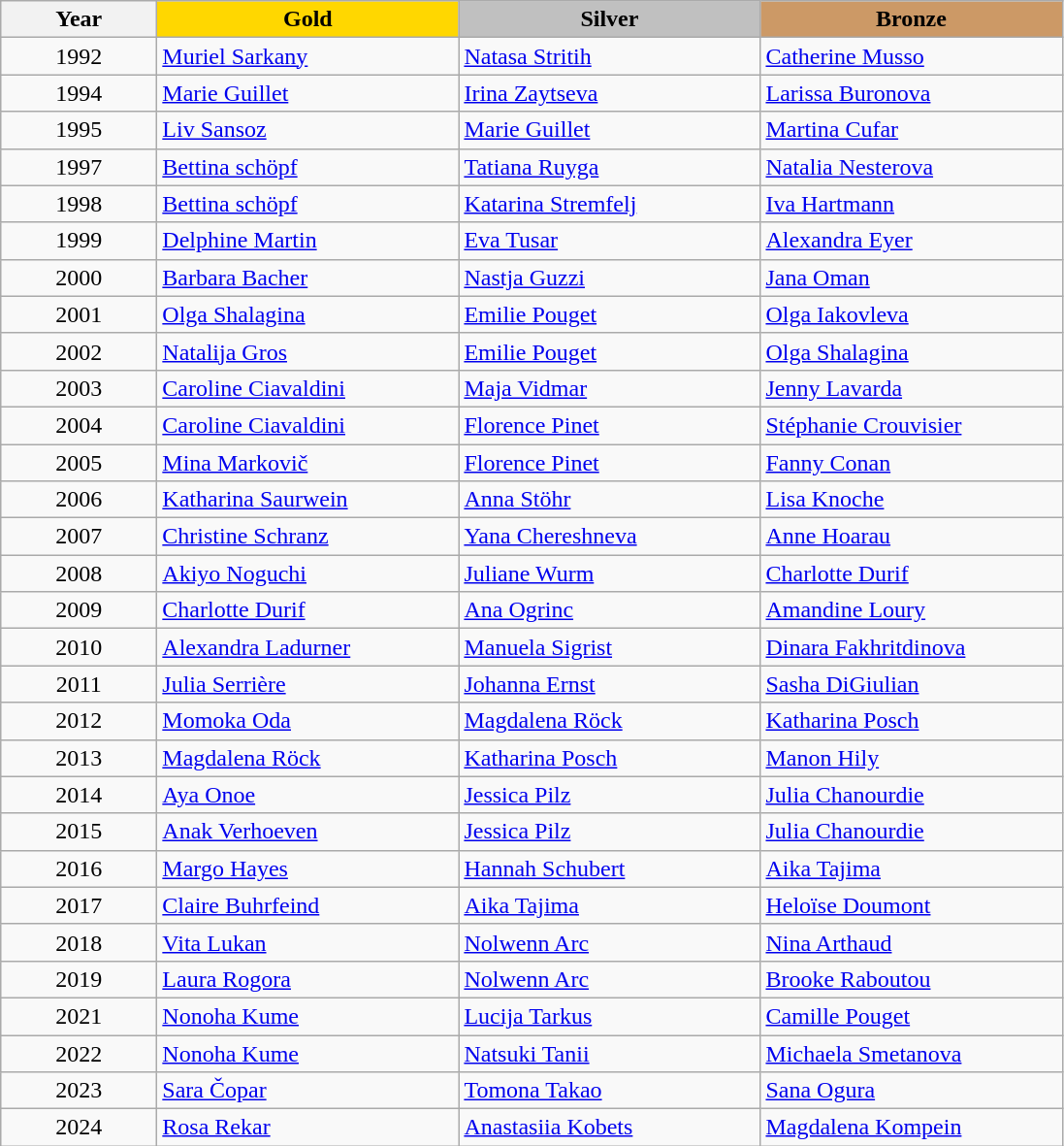<table class="wikitable">
<tr>
<th width="100">Year</th>
<th width="200" style="background:gold;">Gold</th>
<th width="200" style="background:silver;">Silver</th>
<th width="200" style="background:#CC9966;">Bronze</th>
</tr>
<tr>
<td align="center">1992</td>
<td> <a href='#'>Muriel Sarkany</a></td>
<td> <a href='#'>Natasa Stritih</a></td>
<td> <a href='#'>Catherine Musso</a></td>
</tr>
<tr>
<td align="center">1994</td>
<td> <a href='#'>Marie Guillet</a></td>
<td> <a href='#'>Irina Zaytseva</a></td>
<td> <a href='#'>Larissa Buronova</a></td>
</tr>
<tr>
<td align="center">1995</td>
<td> <a href='#'>Liv Sansoz</a></td>
<td> <a href='#'>Marie Guillet</a></td>
<td> <a href='#'>Martina Cufar</a></td>
</tr>
<tr>
<td align="center">1997</td>
<td> <a href='#'>Bettina schöpf</a></td>
<td> <a href='#'>Tatiana Ruyga</a></td>
<td> <a href='#'>Natalia Nesterova</a></td>
</tr>
<tr>
<td align="center">1998</td>
<td> <a href='#'>Bettina schöpf</a></td>
<td> <a href='#'>Katarina Stremfelj</a></td>
<td> <a href='#'>Iva Hartmann</a></td>
</tr>
<tr>
<td align="center">1999</td>
<td> <a href='#'>Delphine Martin</a></td>
<td> <a href='#'>Eva Tusar</a></td>
<td> <a href='#'>Alexandra Eyer</a></td>
</tr>
<tr>
<td align="center">2000</td>
<td> <a href='#'>Barbara Bacher</a></td>
<td> <a href='#'>Nastja Guzzi</a></td>
<td> <a href='#'>Jana Oman</a></td>
</tr>
<tr>
<td align="center">2001</td>
<td> <a href='#'>Olga Shalagina</a></td>
<td> <a href='#'>Emilie Pouget</a></td>
<td> <a href='#'>Olga Iakovleva</a></td>
</tr>
<tr>
<td align="center">2002</td>
<td> <a href='#'>Natalija Gros</a></td>
<td> <a href='#'>Emilie Pouget</a></td>
<td> <a href='#'>Olga Shalagina</a></td>
</tr>
<tr>
<td align="center">2003</td>
<td> <a href='#'>Caroline Ciavaldini</a></td>
<td> <a href='#'>Maja Vidmar</a></td>
<td> <a href='#'>Jenny Lavarda</a></td>
</tr>
<tr>
<td align="center">2004</td>
<td> <a href='#'>Caroline Ciavaldini</a></td>
<td> <a href='#'>Florence Pinet</a></td>
<td> <a href='#'>Stéphanie Crouvisier</a></td>
</tr>
<tr>
<td align="center">2005</td>
<td> <a href='#'>Mina Markovič</a></td>
<td> <a href='#'>Florence Pinet</a></td>
<td> <a href='#'>Fanny Conan</a></td>
</tr>
<tr>
<td align="center">2006</td>
<td> <a href='#'>Katharina Saurwein</a></td>
<td> <a href='#'>Anna Stöhr</a></td>
<td> <a href='#'>Lisa Knoche</a></td>
</tr>
<tr>
<td align="center">2007</td>
<td> <a href='#'>Christine Schranz</a></td>
<td> <a href='#'>Yana Chereshneva</a></td>
<td> <a href='#'>Anne Hoarau</a></td>
</tr>
<tr>
<td align="center">2008</td>
<td> <a href='#'>Akiyo Noguchi</a></td>
<td> <a href='#'>Juliane Wurm</a></td>
<td> <a href='#'>Charlotte Durif</a></td>
</tr>
<tr>
<td align="center">2009</td>
<td> <a href='#'>Charlotte Durif</a></td>
<td> <a href='#'>Ana Ogrinc</a></td>
<td> <a href='#'>Amandine Loury</a></td>
</tr>
<tr>
<td align="center">2010</td>
<td> <a href='#'>Alexandra Ladurner</a></td>
<td> <a href='#'>Manuela Sigrist</a></td>
<td> <a href='#'>Dinara Fakhritdinova</a></td>
</tr>
<tr>
<td align="center">2011</td>
<td> <a href='#'>Julia Serrière</a></td>
<td> <a href='#'>Johanna Ernst</a></td>
<td> <a href='#'>Sasha DiGiulian</a></td>
</tr>
<tr>
<td align="center">2012</td>
<td> <a href='#'>Momoka Oda</a></td>
<td> <a href='#'>Magdalena Röck</a></td>
<td> <a href='#'>Katharina Posch</a></td>
</tr>
<tr>
<td align="center">2013</td>
<td> <a href='#'>Magdalena Röck</a></td>
<td> <a href='#'>Katharina Posch</a></td>
<td> <a href='#'>Manon Hily</a></td>
</tr>
<tr>
<td align="center">2014</td>
<td> <a href='#'>Aya Onoe</a></td>
<td> <a href='#'>Jessica Pilz</a></td>
<td> <a href='#'>Julia Chanourdie</a></td>
</tr>
<tr>
<td align="center">2015</td>
<td> <a href='#'>Anak Verhoeven</a></td>
<td> <a href='#'>Jessica Pilz</a></td>
<td> <a href='#'>Julia Chanourdie</a></td>
</tr>
<tr>
<td align="center">2016</td>
<td> <a href='#'>Margo Hayes</a></td>
<td> <a href='#'>Hannah Schubert</a></td>
<td> <a href='#'>Aika Tajima</a></td>
</tr>
<tr>
<td align="center">2017</td>
<td> <a href='#'>Claire Buhrfeind</a></td>
<td> <a href='#'>Aika Tajima</a></td>
<td> <a href='#'>Heloïse Doumont</a></td>
</tr>
<tr>
<td align="center">2018</td>
<td> <a href='#'>Vita Lukan</a></td>
<td> <a href='#'>Nolwenn Arc</a></td>
<td> <a href='#'>Nina Arthaud</a></td>
</tr>
<tr>
<td align="center">2019</td>
<td> <a href='#'>Laura Rogora</a></td>
<td> <a href='#'>Nolwenn Arc</a></td>
<td> <a href='#'>Brooke Raboutou</a></td>
</tr>
<tr>
<td align="center">2021</td>
<td> <a href='#'>Nonoha Kume</a></td>
<td> <a href='#'>Lucija Tarkus</a></td>
<td> <a href='#'>Camille Pouget</a></td>
</tr>
<tr>
<td align="center">2022</td>
<td> <a href='#'>Nonoha Kume</a></td>
<td> <a href='#'>Natsuki Tanii</a></td>
<td> <a href='#'>Michaela Smetanova</a></td>
</tr>
<tr>
<td align="center">2023</td>
<td> <a href='#'>Sara Čopar</a></td>
<td> <a href='#'>Tomona Takao</a></td>
<td> <a href='#'>Sana Ogura</a></td>
</tr>
<tr>
<td align="center">2024</td>
<td> <a href='#'>Rosa Rekar</a></td>
<td> <a href='#'>Anastasiia Kobets</a></td>
<td> <a href='#'>Magdalena Kompein</a></td>
</tr>
</table>
